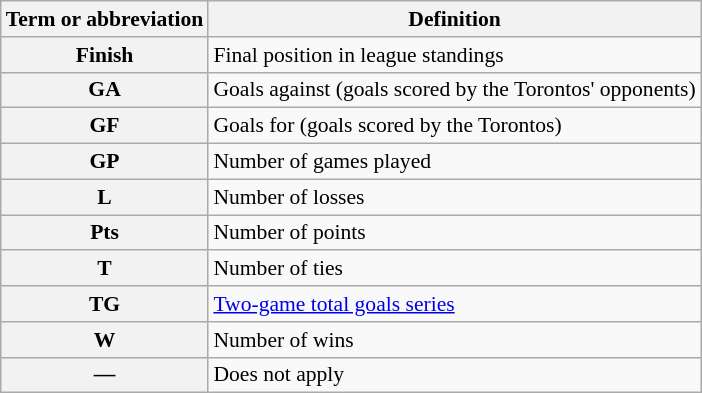<table class="wikitable" style="font-size:90%">
<tr>
<th scope="col">Term or abbreviation</th>
<th scope="col">Definition</th>
</tr>
<tr>
<th scope="row">Finish</th>
<td>Final position in league standings</td>
</tr>
<tr>
<th scope="row">GA</th>
<td>Goals against (goals scored by the Torontos' opponents)</td>
</tr>
<tr>
<th scope="row">GF</th>
<td>Goals for (goals scored by the Torontos)</td>
</tr>
<tr>
<th scope="row">GP</th>
<td>Number of games played</td>
</tr>
<tr>
<th scope="row">L</th>
<td>Number of losses</td>
</tr>
<tr>
<th scope="row">Pts</th>
<td>Number of points</td>
</tr>
<tr>
<th scope="row">T</th>
<td>Number of ties</td>
</tr>
<tr>
<th scope="row">TG</th>
<td><a href='#'>Two-game total goals series</a></td>
</tr>
<tr>
<th scope="row">W</th>
<td>Number of wins</td>
</tr>
<tr>
<th scope="row">—</th>
<td>Does not apply</td>
</tr>
</table>
